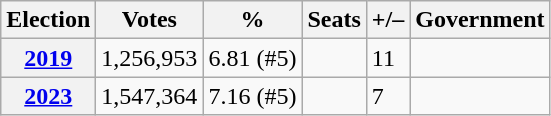<table class=wikitable>
<tr>
<th>Election</th>
<th>Votes</th>
<th>%</th>
<th>Seats</th>
<th>+/–</th>
<th>Government</th>
</tr>
<tr>
<th><a href='#'>2019</a></th>
<td>1,256,953</td>
<td>6.81 (#5)</td>
<td></td>
<td> 11</td>
<td></td>
</tr>
<tr>
<th><a href='#'>2023</a></th>
<td>1,547,364</td>
<td>7.16 (#5)</td>
<td></td>
<td> 7</td>
<td></td>
</tr>
</table>
